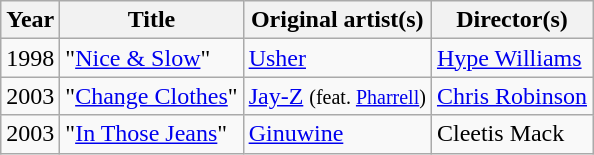<table class="wikitable sortable">
<tr>
<th scope="row">Year</th>
<th scope="row">Title</th>
<th scope="row">Original artist(s)</th>
<th scope="row">Director(s)</th>
</tr>
<tr>
<td>1998</td>
<td>"<a href='#'>Nice & Slow</a>"</td>
<td><a href='#'>Usher</a></td>
<td><a href='#'>Hype Williams</a></td>
</tr>
<tr>
<td>2003</td>
<td>"<a href='#'>Change Clothes</a>"</td>
<td><a href='#'>Jay-Z</a> <small>(feat. <a href='#'>Pharrell</a>)</small></td>
<td><a href='#'>Chris Robinson</a></td>
</tr>
<tr>
<td>2003</td>
<td>"<a href='#'>In Those Jeans</a>"</td>
<td><a href='#'>Ginuwine</a></td>
<td>Cleetis Mack</td>
</tr>
</table>
